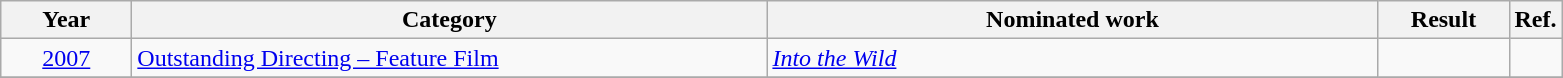<table class=wikitable>
<tr>
<th scope="col" style="width:5em;">Year</th>
<th scope="col" style="width:26em;">Category</th>
<th scope="col" style="width:25em;">Nominated work</th>
<th scope="col" style="width:5em;">Result</th>
<th>Ref.</th>
</tr>
<tr>
<td style="text-align:center;"><a href='#'>2007</a></td>
<td><a href='#'>Outstanding Directing – Feature Film</a></td>
<td><em><a href='#'>Into the Wild</a></em></td>
<td></td>
<td></td>
</tr>
<tr>
</tr>
</table>
